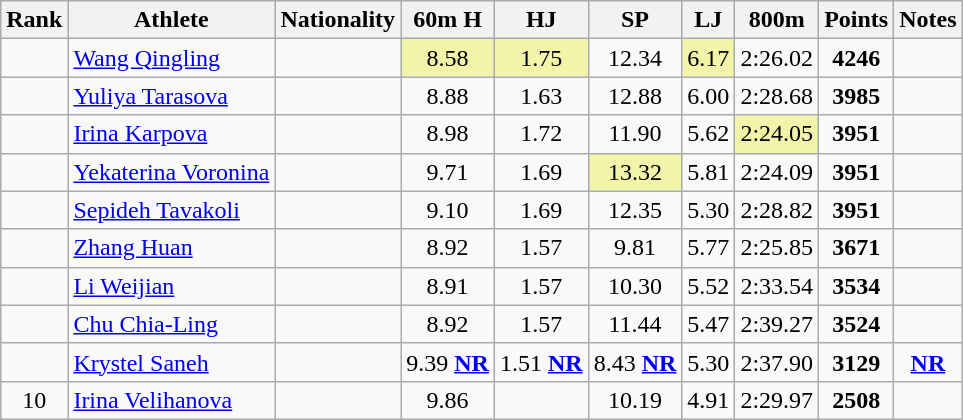<table class="wikitable sortable" style=" text-align:center">
<tr>
<th>Rank</th>
<th>Athlete</th>
<th>Nationality</th>
<th>60m H</th>
<th>HJ</th>
<th>SP</th>
<th>LJ</th>
<th>800m</th>
<th>Points</th>
<th>Notes</th>
</tr>
<tr>
<td></td>
<td align=left><a href='#'>Wang Qingling</a></td>
<td align=left></td>
<td bgcolor=#F2F5A9>8.58</td>
<td bgcolor=#F2F5A9>1.75</td>
<td>12.34</td>
<td bgcolor=#F2F5A9>6.17</td>
<td>2:26.02</td>
<td><strong>4246</strong></td>
<td></td>
</tr>
<tr>
<td></td>
<td align=left><a href='#'>Yuliya Tarasova</a></td>
<td align=left></td>
<td>8.88</td>
<td>1.63</td>
<td>12.88</td>
<td>6.00</td>
<td>2:28.68</td>
<td><strong>3985</strong></td>
<td></td>
</tr>
<tr>
<td></td>
<td align=left><a href='#'>Irina Karpova</a></td>
<td align=left></td>
<td>8.98</td>
<td>1.72</td>
<td>11.90</td>
<td>5.62</td>
<td bgcolor=#F2F5A9>2:24.05</td>
<td><strong>3951</strong></td>
<td></td>
</tr>
<tr>
<td></td>
<td align=left><a href='#'>Yekaterina Voronina</a></td>
<td align=left></td>
<td>9.71</td>
<td>1.69</td>
<td bgcolor=#F2F5A9>13.32</td>
<td>5.81</td>
<td>2:24.09</td>
<td><strong>3951</strong></td>
<td></td>
</tr>
<tr>
<td></td>
<td align=left><a href='#'>Sepideh Tavakoli</a></td>
<td align=left></td>
<td>9.10</td>
<td>1.69</td>
<td>12.35</td>
<td>5.30</td>
<td>2:28.82</td>
<td><strong>3951</strong></td>
<td></td>
</tr>
<tr>
<td></td>
<td align=left><a href='#'>Zhang Huan</a></td>
<td align=left></td>
<td>8.92</td>
<td>1.57</td>
<td>9.81</td>
<td>5.77</td>
<td>2:25.85</td>
<td><strong>3671</strong></td>
<td></td>
</tr>
<tr>
<td></td>
<td align=left><a href='#'>Li Weijian</a></td>
<td align=left></td>
<td>8.91</td>
<td>1.57</td>
<td>10.30</td>
<td>5.52</td>
<td>2:33.54</td>
<td><strong>3534</strong></td>
<td></td>
</tr>
<tr>
<td></td>
<td align=left><a href='#'>Chu Chia-Ling</a></td>
<td align=left></td>
<td>8.92</td>
<td>1.57</td>
<td>11.44</td>
<td>5.47</td>
<td>2:39.27</td>
<td><strong>3524</strong></td>
<td></td>
</tr>
<tr>
<td></td>
<td align=left><a href='#'>Krystel Saneh</a></td>
<td align=left></td>
<td>9.39 <strong><a href='#'>NR</a></strong></td>
<td>1.51 <strong><a href='#'>NR</a></strong></td>
<td>8.43 <strong><a href='#'>NR</a></strong></td>
<td>5.30</td>
<td>2:37.90</td>
<td><strong>3129</strong></td>
<td><strong><a href='#'>NR</a></strong></td>
</tr>
<tr>
<td>10</td>
<td align=left><a href='#'>Irina Velihanova</a></td>
<td align=left></td>
<td>9.86</td>
<td></td>
<td>10.19</td>
<td>4.91</td>
<td>2:29.97</td>
<td><strong>2508</strong></td>
<td></td>
</tr>
</table>
